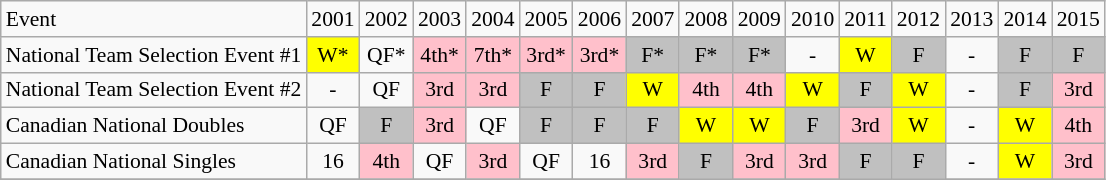<table class="wikitable" style="font-size:90%;" align=center>
<tr>
<td>Event</td>
<td>2001</td>
<td>2002</td>
<td>2003</td>
<td>2004</td>
<td>2005</td>
<td>2006</td>
<td>2007</td>
<td>2008</td>
<td>2009</td>
<td>2010</td>
<td>2011</td>
<td>2012</td>
<td>2013</td>
<td>2014</td>
<td>2015</td>
</tr>
<tr>
<td align="left">National Team Selection Event #1</td>
<td bgcolor=yellow align=center>W*</td>
<td align=center>QF*</td>
<td bgcolor=pink align=center>4th*</td>
<td bgcolor=pink align=center>7th*</td>
<td bgcolor=pink align=center>3rd*</td>
<td bgcolor=pink align=center>3rd*</td>
<td bgcolor=silver align=center>F*</td>
<td bgcolor=silver align=center>F*</td>
<td bgcolor=silver align=center>F*</td>
<td align=center>-</td>
<td bgcolor=yellow align=center>W</td>
<td bgcolor=silver align=center>F</td>
<td align=center>-</td>
<td bgcolor=silver align=center>F</td>
<td bgcolor=silver align=center>F</td>
</tr>
<tr>
<td align="left">National Team Selection Event #2</td>
<td align=center>-</td>
<td align=center>QF</td>
<td bgcolor=pink align=center>3rd</td>
<td bgcolor=pink align=center>3rd</td>
<td bgcolor=silver align=center>F</td>
<td bgcolor=silver align=center>F</td>
<td bgcolor=yellow align=center>W</td>
<td bgcolor=pink align=center>4th</td>
<td bgcolor=pink align=center>4th</td>
<td bgcolor=yellow align=center>W</td>
<td bgcolor=silver align=center>F</td>
<td bgcolor=yellow align=center>W</td>
<td align=center>-</td>
<td bgcolor=silver align=center>F</td>
<td bgcolor=pink align=center>3rd</td>
</tr>
<tr>
<td align="left">Canadian National Doubles</td>
<td align=center>QF</td>
<td bgcolor=silver align=center>F</td>
<td bgcolor=pink align=center>3rd</td>
<td align=center>QF</td>
<td bgcolor=silver align=center>F</td>
<td bgcolor=silver align=center>F</td>
<td bgcolor=silver align=center>F</td>
<td bgcolor=yellow align=center>W</td>
<td bgcolor=yellow align=center>W</td>
<td bgcolor=silver align=center>F</td>
<td bgcolor=pink align=center>3rd</td>
<td bgcolor=yellow align=center>W</td>
<td align=center>-</td>
<td bgcolor=yellow align=center>W</td>
<td bgcolor=pink align=center>4th</td>
</tr>
<tr>
<td align="left">Canadian National Singles</td>
<td align=center>16</td>
<td bgcolor=pink align=center>4th</td>
<td align=center>QF</td>
<td bgcolor=pink align=center>3rd</td>
<td align=center>QF</td>
<td align=center>16</td>
<td bgcolor=pink align=center>3rd</td>
<td bgcolor=silver align=center>F</td>
<td bgcolor=pink align=center>3rd</td>
<td bgcolor=pink align=center>3rd</td>
<td bgcolor=silver align=center>F</td>
<td bgcolor=silver align=center>F</td>
<td align=center>-</td>
<td bgcolor=yellow align=center>W</td>
<td bgcolor=pink align=center>3rd</td>
</tr>
<tr>
</tr>
</table>
